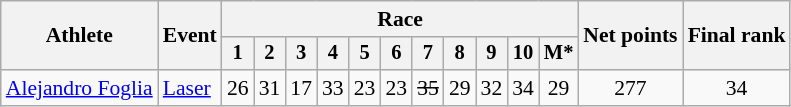<table class="wikitable" style="font-size:90%">
<tr>
<th rowspan=2>Athlete</th>
<th rowspan=2>Event</th>
<th colspan=11>Race</th>
<th rowspan=2>Net points</th>
<th rowspan=2>Final rank</th>
</tr>
<tr style="font-size:95%">
<th>1</th>
<th>2</th>
<th>3</th>
<th>4</th>
<th>5</th>
<th>6</th>
<th>7</th>
<th>8</th>
<th>9</th>
<th>10</th>
<th>M*</th>
</tr>
<tr align=center>
<td align=left><a href='#'>Alejandro Foglia</a></td>
<td align=left><a href='#'>Laser</a></td>
<td>26</td>
<td>31</td>
<td>17</td>
<td>33</td>
<td>23</td>
<td>23</td>
<td><s>35</s></td>
<td>29</td>
<td>32</td>
<td>34</td>
<td>29</td>
<td>277</td>
<td>34</td>
</tr>
</table>
